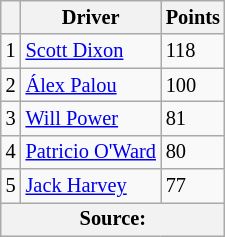<table class="wikitable" style="font-size: 85%;">
<tr>
<th scope="col"></th>
<th scope="col">Driver</th>
<th scope="col">Points</th>
</tr>
<tr>
<td align="center">1</td>
<td> <a href='#'>Scott Dixon</a></td>
<td align="left">118</td>
</tr>
<tr>
<td align="center">2</td>
<td> <a href='#'>Álex Palou</a></td>
<td align="left">100</td>
</tr>
<tr>
<td align="center">3</td>
<td> <a href='#'>Will Power</a></td>
<td align="left">81</td>
</tr>
<tr>
<td align="center">4</td>
<td> <a href='#'>Patricio O'Ward</a></td>
<td align="left">80</td>
</tr>
<tr>
<td align="center">5</td>
<td> <a href='#'>Jack Harvey</a></td>
<td align="left">77</td>
</tr>
<tr>
<th colspan=4>Source:</th>
</tr>
</table>
